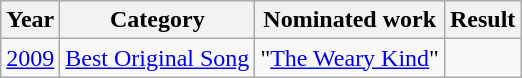<table class="wikitable plainrowheaders" style="text-align:center;">
<tr>
<th>Year</th>
<th>Category</th>
<th>Nominated work</th>
<th>Result</th>
</tr>
<tr>
<td><a href='#'>2009</a></td>
<td><a href='#'>Best Original Song</a></td>
<td>"<a href='#'>The Weary Kind</a>" </td>
<td></td>
</tr>
</table>
